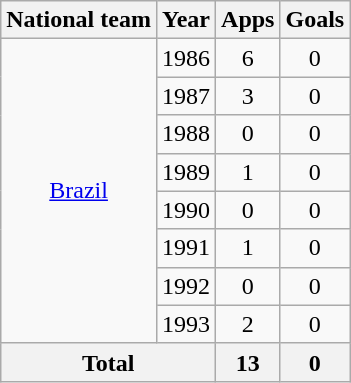<table class="wikitable" style="text-align:center">
<tr>
<th>National team</th>
<th>Year</th>
<th>Apps</th>
<th>Goals</th>
</tr>
<tr>
<td rowspan="8"><a href='#'>Brazil</a></td>
<td>1986</td>
<td>6</td>
<td>0</td>
</tr>
<tr>
<td>1987</td>
<td>3</td>
<td>0</td>
</tr>
<tr>
<td>1988</td>
<td>0</td>
<td>0</td>
</tr>
<tr>
<td>1989</td>
<td>1</td>
<td>0</td>
</tr>
<tr>
<td>1990</td>
<td>0</td>
<td>0</td>
</tr>
<tr>
<td>1991</td>
<td>1</td>
<td>0</td>
</tr>
<tr>
<td>1992</td>
<td>0</td>
<td>0</td>
</tr>
<tr>
<td>1993</td>
<td>2</td>
<td>0</td>
</tr>
<tr>
<th colspan="2">Total</th>
<th>13</th>
<th>0</th>
</tr>
</table>
